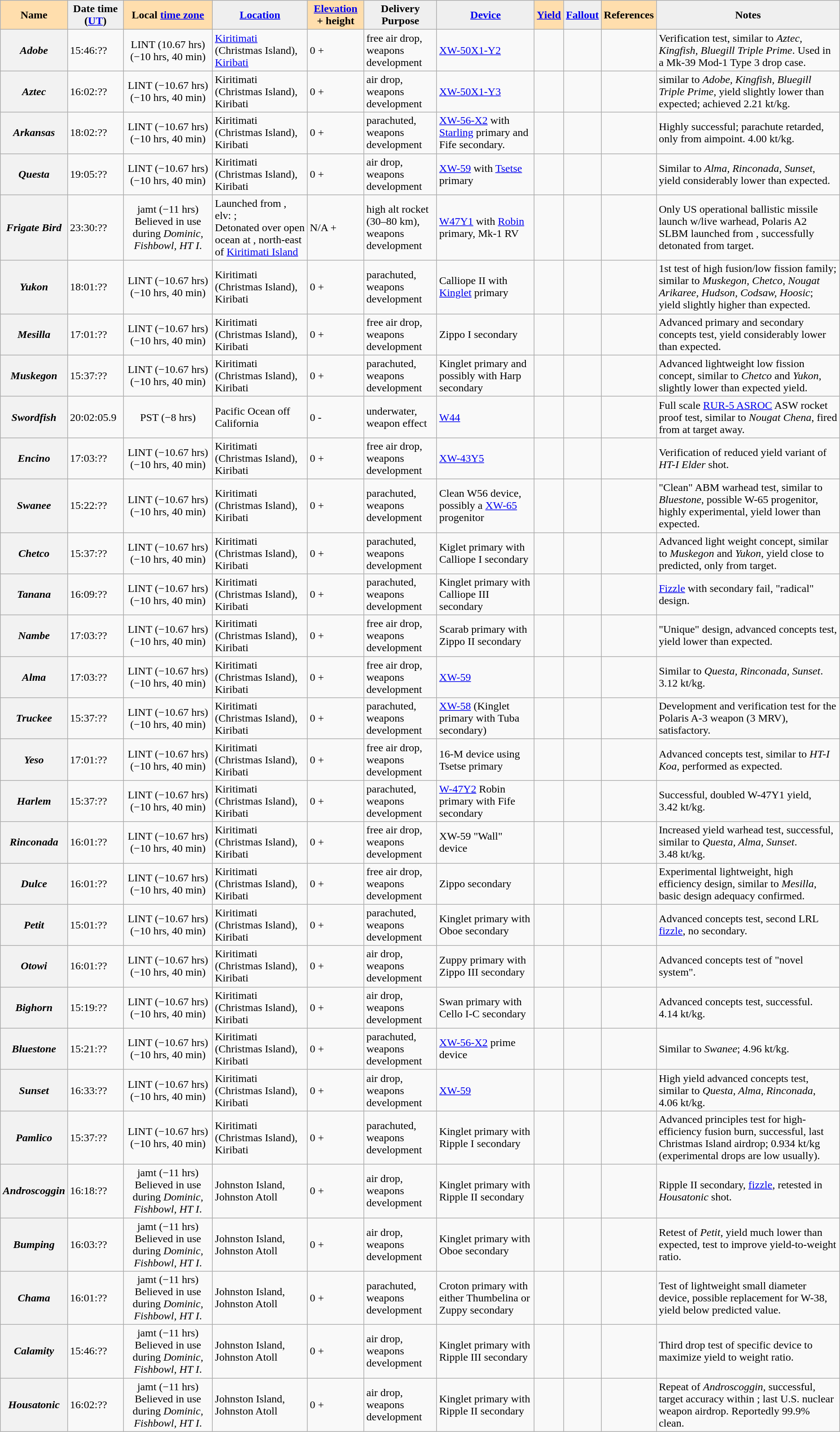<table class="wikitable sortable">
<tr>
<th style="background:#ffdead;">Name </th>
<th style="background:#efefef;">Date time (<a href='#'>UT</a>)</th>
<th style="background:#ffdead;">Local <a href='#'>time zone</a></th>
<th style="background:#efefef;"><a href='#'>Location</a></th>
<th style="background:#ffdead;"><a href='#'>Elevation</a> + height </th>
<th style="background:#efefef;">Delivery <br>Purpose </th>
<th style="background:#efefef;"><a href='#'>Device</a></th>
<th style="background:#ffdead;"><a href='#'>Yield</a></th>
<th style="background:#efefef;" class="unsortable"><a href='#'>Fallout</a></th>
<th style="background:#ffdead;" class="unsortable">References</th>
<th style="background:#efefef;" class="unsortable">Notes</th>
</tr>
<tr>
<th><em>Adobe</em></th>
<td> 15:46:??</td>
<td style="text-align:center;">LINT (10.67 hrs)<br>(−10 hrs, 40 min)<br></td>
<td><a href='#'>Kiritimati</a> (Christmas Island), <a href='#'>Kiribati</a> </td>
<td>0 + </td>
<td>free air drop,<br>weapons development</td>
<td><a href='#'>XW-50X1-Y2</a></td>
<td style="text-align:center;"></td>
<td></td>
<td></td>
<td>Verification test, similar to <em>Aztec, Kingfish, Bluegill Triple Prime</em>. Used in a Mk-39 Mod-1 Type 3 drop case.</td>
</tr>
<tr>
<th><em>Aztec</em></th>
<td> 16:02:??</td>
<td style="text-align:center;">LINT (−10.67 hrs)<br>(−10 hrs, 40 min)<br></td>
<td>Kiritimati (Christmas Island), Kiribati </td>
<td>0 + </td>
<td>air drop,<br>weapons development</td>
<td><a href='#'>XW-50X1-Y3</a></td>
<td style="text-align:center;"></td>
<td></td>
<td></td>
<td>similar to <em>Adobe, Kingfish, Bluegill Triple Prime</em>, yield slightly lower than expected; achieved 2.21 kt/kg.</td>
</tr>
<tr>
<th><em>Arkansas</em></th>
<td> 18:02:??</td>
<td style="text-align:center;">LINT (−10.67 hrs)<br>(−10 hrs, 40 min)<br></td>
<td>Kiritimati (Christmas Island), Kiribati </td>
<td>0 + </td>
<td>parachuted,<br>weapons development</td>
<td><a href='#'>XW-56-X2</a> with <a href='#'>Starling</a> primary and Fife secondary.</td>
<td style="text-align:center;"></td>
<td></td>
<td></td>
<td>Highly successful; parachute retarded, only  from aimpoint.  4.00 kt/kg.</td>
</tr>
<tr>
<th><em>Questa</em></th>
<td> 19:05:??</td>
<td style="text-align:center;">LINT (−10.67 hrs)<br>(−10 hrs, 40 min)<br></td>
<td>Kiritimati (Christmas Island), Kiribati </td>
<td>0 + </td>
<td>air drop,<br>weapons development</td>
<td><a href='#'>XW-59</a> with <a href='#'>Tsetse</a> primary</td>
<td style="text-align:center;"></td>
<td></td>
<td></td>
<td>Similar to <em>Alma, Rinconada, Sunset</em>, yield considerably lower than expected.</td>
</tr>
<tr>
<th><em>Frigate Bird</em></th>
<td> 23:30:??</td>
<td style="text-align:center;">jamt (−11 hrs)<br>Believed in use during <em>Dominic, Fishbowl, HT I</em>.<br></td>
<td>Launched from , elv: ;<br>Detonated over open ocean at ,  north-east of <a href='#'>Kiritimati Island</a></td>
<td>N/A + </td>
<td>high alt rocket (30–80 km),<br>weapons development</td>
<td><a href='#'>W47Y1</a> with <a href='#'>Robin</a> primary, Mk-1 RV</td>
<td style="text-align:center;"></td>
<td></td>
<td></td>
<td>Only US operational ballistic missile launch w/live warhead, Polaris A2 SLBM launched from , successfully detonated  from target.</td>
</tr>
<tr>
<th><em>Yukon</em></th>
<td> 18:01:??</td>
<td style="text-align:center;">LINT (−10.67 hrs)<br>(−10 hrs, 40 min)<br></td>
<td>Kiritimati (Christmas Island), Kiribati </td>
<td>0 + </td>
<td>parachuted,<br>weapons development</td>
<td>Calliope II with <a href='#'>Kinglet</a> primary</td>
<td style="text-align:center;"></td>
<td></td>
<td></td>
<td>1st test of high fusion/low fission family; similar to <em>Muskegon, Chetco, Nougat Arikaree, Hudson, Codsaw, Hoosic</em>; yield slightly higher than expected.</td>
</tr>
<tr>
<th><em>Mesilla</em></th>
<td> 17:01:??</td>
<td style="text-align:center;">LINT (−10.67 hrs)<br>(−10 hrs, 40 min)<br></td>
<td>Kiritimati (Christmas Island), Kiribati </td>
<td>0 + </td>
<td>free air drop,<br>weapons development</td>
<td>Zippo I secondary</td>
<td style="text-align:center;"></td>
<td></td>
<td></td>
<td>Advanced primary and secondary concepts test, yield considerably lower than expected.</td>
</tr>
<tr>
<th><em>Muskegon</em></th>
<td> 15:37:??</td>
<td style="text-align:center;">LINT (−10.67 hrs)<br>(−10 hrs, 40 min)<br></td>
<td>Kiritimati (Christmas Island), Kiribati </td>
<td>0 + </td>
<td>parachuted,<br>weapons development</td>
<td>Kinglet primary and possibly with Harp secondary</td>
<td style="text-align:center;"></td>
<td></td>
<td></td>
<td>Advanced lightweight low fission concept, similar to <em>Chetco</em> and <em>Yukon</em>, slightly lower than expected yield.</td>
</tr>
<tr>
<th><em>Swordfish</em></th>
<td> 20:02:05.9</td>
<td style="text-align:center;">PST (−8 hrs)<br></td>
<td>Pacific Ocean off California </td>
<td>0 - </td>
<td>underwater,<br>weapon effect</td>
<td><a href='#'>W44</a></td>
<td style="text-align:center;"></td>
<td></td>
<td></td>
<td>Full scale <a href='#'>RUR-5 ASROC</a> ASW rocket proof test, similar to <em>Nougat Chena</em>, fired from  at target  away.</td>
</tr>
<tr>
<th><em>Encino</em></th>
<td> 17:03:??</td>
<td style="text-align:center;">LINT (−10.67 hrs)<br>(−10 hrs, 40 min)<br></td>
<td>Kiritimati (Christmas Island), Kiribati </td>
<td>0 + </td>
<td>free air drop,<br>weapons development</td>
<td><a href='#'>XW-43Y5</a></td>
<td style="text-align:center;"></td>
<td></td>
<td></td>
<td>Verification of reduced yield variant of <em>HT-I Elder</em> shot.</td>
</tr>
<tr>
<th><em>Swanee</em></th>
<td> 15:22:??</td>
<td style="text-align:center;">LINT (−10.67 hrs)<br>(−10 hrs, 40 min)<br></td>
<td>Kiritimati (Christmas Island), Kiribati </td>
<td>0 + </td>
<td>parachuted,<br>weapons development</td>
<td>Clean W56 device, possibly a <a href='#'>XW-65</a> progenitor</td>
<td style="text-align:center;"></td>
<td></td>
<td></td>
<td>"Clean" ABM warhead test, similar to <em>Bluestone</em>, possible W-65 progenitor, highly experimental, yield lower than expected.</td>
</tr>
<tr>
<th><em>Chetco</em></th>
<td> 15:37:??</td>
<td style="text-align:center;">LINT (−10.67 hrs)<br>(−10 hrs, 40 min)<br></td>
<td>Kiritimati (Christmas Island), Kiribati </td>
<td>0 + </td>
<td>parachuted,<br>weapons development</td>
<td>Kiglet primary with Calliope I secondary</td>
<td style="text-align:center;"></td>
<td></td>
<td></td>
<td>Advanced light weight concept, similar to <em>Muskegon</em> and <em>Yukon</em>, yield close to predicted, only  from target.</td>
</tr>
<tr>
<th><em>Tanana</em></th>
<td> 16:09:??</td>
<td style="text-align:center;">LINT (−10.67 hrs)<br>(−10 hrs, 40 min)<br></td>
<td>Kiritimati (Christmas Island), Kiribati </td>
<td>0 + </td>
<td>parachuted,<br>weapons development</td>
<td>Kinglet primary with Calliope III secondary</td>
<td style="text-align:center;"></td>
<td></td>
<td></td>
<td><a href='#'>Fizzle</a> with secondary fail, "radical" design.</td>
</tr>
<tr>
<th><em>Nambe</em></th>
<td> 17:03:??</td>
<td style="text-align:center;">LINT (−10.67 hrs)<br>(−10 hrs, 40 min)<br></td>
<td>Kiritimati (Christmas Island), Kiribati </td>
<td>0 + </td>
<td>free air drop,<br>weapons development</td>
<td>Scarab primary with Zippo II secondary</td>
<td style="text-align:center;"></td>
<td></td>
<td></td>
<td>"Unique" design, advanced concepts test, yield lower than expected.</td>
</tr>
<tr>
<th><em>Alma</em></th>
<td> 17:03:??</td>
<td style="text-align:center;">LINT (−10.67 hrs)<br>(−10 hrs, 40 min)<br></td>
<td>Kiritimati (Christmas Island), Kiribati </td>
<td>0 + </td>
<td>free air drop,<br>weapons development</td>
<td><a href='#'>XW-59</a></td>
<td style="text-align:center;"></td>
<td></td>
<td></td>
<td>Similar to <em>Questa, Rinconada, Sunset</em>. 3.12 kt/kg.</td>
</tr>
<tr>
<th><em>Truckee</em></th>
<td> 15:37:??</td>
<td style="text-align:center;">LINT (−10.67 hrs)<br>(−10 hrs, 40 min)<br></td>
<td>Kiritimati (Christmas Island), Kiribati </td>
<td>0 + </td>
<td>parachuted,<br>weapons development</td>
<td><a href='#'>XW-58</a> (Kinglet primary with Tuba secondary)</td>
<td style="text-align:center;"></td>
<td></td>
<td></td>
<td>Development and verification test for the Polaris A-3 weapon (3 MRV), satisfactory.</td>
</tr>
<tr>
<th><em>Yeso</em></th>
<td> 17:01:??</td>
<td style="text-align:center;">LINT (−10.67 hrs)<br>(−10 hrs, 40 min)<br></td>
<td>Kiritimati (Christmas Island), Kiribati </td>
<td>0 + </td>
<td>free air drop,<br>weapons development</td>
<td>16-M device using Tsetse primary</td>
<td style="text-align:center;"></td>
<td></td>
<td></td>
<td>Advanced concepts test, similar to <em>HT-I Koa</em>, performed as expected.</td>
</tr>
<tr>
<th><em>Harlem</em></th>
<td> 15:37:??</td>
<td style="text-align:center;">LINT (−10.67 hrs)<br>(−10 hrs, 40 min)<br></td>
<td>Kiritimati (Christmas Island), Kiribati </td>
<td>0 + </td>
<td>parachuted,<br>weapons development</td>
<td><a href='#'>W-47Y2</a> Robin primary with Fife secondary</td>
<td style="text-align:center;"></td>
<td></td>
<td></td>
<td>Successful, doubled W-47Y1 yield, 3.42 kt/kg.</td>
</tr>
<tr>
<th><em>Rinconada</em></th>
<td> 16:01:??</td>
<td style="text-align:center;">LINT (−10.67 hrs)<br>(−10 hrs, 40 min)<br></td>
<td>Kiritimati (Christmas Island), Kiribati </td>
<td>0 + </td>
<td>free air drop,<br>weapons development</td>
<td>XW-59 "Wall" device</td>
<td style="text-align:center;"></td>
<td></td>
<td></td>
<td>Increased yield warhead test, successful, similar to <em>Questa, Alma, Sunset</em>.  3.48 kt/kg.</td>
</tr>
<tr>
<th><em>Dulce</em></th>
<td> 16:01:??</td>
<td style="text-align:center;">LINT (−10.67 hrs)<br>(−10 hrs, 40 min)<br></td>
<td>Kiritimati (Christmas Island), Kiribati </td>
<td>0 + </td>
<td>free air drop,<br>weapons development</td>
<td>Zippo secondary</td>
<td style="text-align:center;"></td>
<td></td>
<td></td>
<td>Experimental lightweight, high efficiency design, similar to <em>Mesilla</em>, basic design adequacy confirmed.</td>
</tr>
<tr>
<th><em>Petit</em></th>
<td> 15:01:??</td>
<td style="text-align:center;">LINT (−10.67 hrs)<br>(−10 hrs, 40 min)<br></td>
<td>Kiritimati (Christmas Island), Kiribati </td>
<td>0 + </td>
<td>parachuted,<br>weapons development</td>
<td>Kinglet primary with Oboe secondary</td>
<td style="text-align:center;"></td>
<td></td>
<td></td>
<td>Advanced concepts test, second LRL <a href='#'>fizzle</a>, no secondary.</td>
</tr>
<tr>
<th><em>Otowi</em></th>
<td> 16:01:??</td>
<td style="text-align:center;">LINT (−10.67 hrs)<br>(−10 hrs, 40 min)<br></td>
<td>Kiritimati (Christmas Island), Kiribati </td>
<td>0 + </td>
<td>air drop,<br>weapons development</td>
<td>Zuppy primary with Zippo III secondary</td>
<td style="text-align:center;"></td>
<td></td>
<td></td>
<td>Advanced concepts test of "novel system".</td>
</tr>
<tr>
<th><em>Bighorn</em></th>
<td> 15:19:??</td>
<td style="text-align:center;">LINT (−10.67 hrs)<br>(−10 hrs, 40 min)<br></td>
<td>Kiritimati (Christmas Island), Kiribati </td>
<td>0 + </td>
<td>air drop,<br>weapons development</td>
<td>Swan primary with Cello I-C secondary</td>
<td style="text-align:center;"></td>
<td></td>
<td></td>
<td>Advanced concepts test, successful.  4.14 kt/kg.</td>
</tr>
<tr>
<th><em>Bluestone</em></th>
<td> 15:21:??</td>
<td style="text-align:center;">LINT (−10.67 hrs)<br>(−10 hrs, 40 min)<br></td>
<td>Kiritimati (Christmas Island), Kiribati </td>
<td>0 + </td>
<td>parachuted,<br>weapons development</td>
<td><a href='#'>XW-56-X2</a> prime device</td>
<td style="text-align:center;"></td>
<td></td>
<td></td>
<td>Similar to <em>Swanee</em>; 4.96 kt/kg.</td>
</tr>
<tr>
<th><em>Sunset</em></th>
<td> 16:33:??</td>
<td style="text-align:center;">LINT (−10.67 hrs)<br>(−10 hrs, 40 min)<br></td>
<td>Kiritimati (Christmas Island), Kiribati </td>
<td>0 + </td>
<td>air drop,<br>weapons development</td>
<td><a href='#'>XW-59</a></td>
<td style="text-align:center;"></td>
<td></td>
<td></td>
<td>High yield advanced concepts test, similar to <em>Questa, Alma, Rinconada</em>, 4.06 kt/kg.</td>
</tr>
<tr>
<th><em>Pamlico</em></th>
<td> 15:37:??</td>
<td style="text-align:center;">LINT (−10.67 hrs)<br>(−10 hrs, 40 min)<br></td>
<td>Kiritimati (Christmas Island), Kiribati </td>
<td>0 + </td>
<td>parachuted,<br>weapons development</td>
<td>Kinglet primary with Ripple I secondary</td>
<td style="text-align:center;"></td>
<td></td>
<td></td>
<td>Advanced principles test for high-efficiency fusion burn, successful, last Christmas Island airdrop; 0.934 kt/kg (experimental drops are low usually).</td>
</tr>
<tr>
<th><em>Androscoggin</em></th>
<td> 16:18:??</td>
<td style="text-align:center;">jamt (−11 hrs)<br>Believed in use during <em>Dominic, Fishbowl, HT I</em>.<br></td>
<td>Johnston Island, Johnston Atoll </td>
<td>0 + </td>
<td>air drop,<br>weapons development</td>
<td>Kinglet primary with Ripple II secondary</td>
<td style="text-align:center;"></td>
<td></td>
<td></td>
<td>Ripple II secondary, <a href='#'>fizzle</a>, retested in <em>Housatonic</em> shot.</td>
</tr>
<tr>
<th><em>Bumping</em></th>
<td> 16:03:??</td>
<td style="text-align:center;">jamt (−11 hrs)<br>Believed in use during <em>Dominic, Fishbowl, HT I</em>.<br></td>
<td>Johnston Island, Johnston Atoll </td>
<td>0 + </td>
<td>air drop,<br>weapons development</td>
<td>Kinglet primary with Oboe secondary</td>
<td style="text-align:center;"></td>
<td></td>
<td></td>
<td>Retest of <em>Petit</em>, yield much lower than expected, test to improve yield-to-weight ratio.</td>
</tr>
<tr>
<th><em>Chama</em></th>
<td> 16:01:??</td>
<td style="text-align:center;">jamt (−11 hrs)<br>Believed in use during <em>Dominic, Fishbowl, HT I</em>.<br></td>
<td>Johnston Island, Johnston Atoll </td>
<td>0 + </td>
<td>parachuted,<br>weapons development</td>
<td>Croton primary with either Thumbelina or Zuppy secondary</td>
<td style="text-align:center;"></td>
<td></td>
<td></td>
<td>Test of lightweight small diameter device, possible replacement for W-38, yield below predicted value.</td>
</tr>
<tr>
<th><em>Calamity</em></th>
<td> 15:46:??</td>
<td style="text-align:center;">jamt (−11 hrs)<br>Believed in use during <em>Dominic, Fishbowl, HT I</em>.<br></td>
<td>Johnston Island, Johnston Atoll </td>
<td>0 + </td>
<td>air drop,<br>weapons development</td>
<td>Kinglet primary with Ripple III secondary</td>
<td style="text-align:center;"></td>
<td></td>
<td></td>
<td>Third drop test of specific device to maximize yield to weight ratio.</td>
</tr>
<tr>
<th><em>Housatonic</em></th>
<td> 16:02:??</td>
<td style="text-align:center;">jamt (−11 hrs)<br>Believed in use during <em>Dominic, Fishbowl, HT I</em>.<br></td>
<td>Johnston Island, Johnston Atoll </td>
<td>0 + </td>
<td>air drop,<br>weapons development</td>
<td>Kinglet primary with Ripple II secondary</td>
<td style="text-align:center;"></td>
<td></td>
<td></td>
<td>Repeat of <em>Androscoggin</em>, successful, target accuracy within ; last U.S. nuclear weapon airdrop. Reportedly 99.9% clean.</td>
</tr>
</table>
